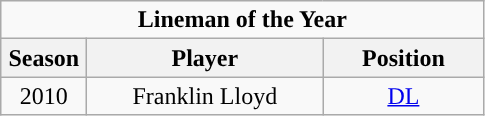<table class="wikitable sortable" style="text-align:center">
<tr>
<td colspan="4"><strong>Lineman of the Year</strong></td>
</tr>
<tr>
<th style="width:50px; ">Season</th>
<th style="width:150px; ">Player</th>
<th style="width:100px; ">Position</th>
</tr>
<tr>
<td>2010</td>
<td>Franklin Lloyd</td>
<td><a href='#'>DL</a></td>
</tr>
</table>
